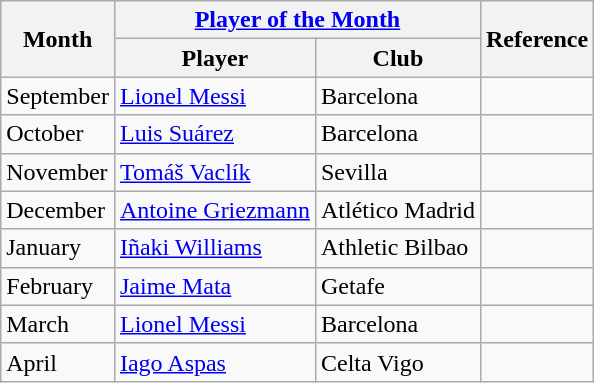<table class="wikitable">
<tr>
<th rowspan="2">Month</th>
<th colspan="2"><a href='#'>Player of the Month</a></th>
<th rowspan="2">Reference</th>
</tr>
<tr>
<th>Player</th>
<th>Club</th>
</tr>
<tr>
<td>September</td>
<td> <a href='#'>Lionel Messi</a></td>
<td>Barcelona</td>
<td align=center></td>
</tr>
<tr>
<td>October</td>
<td> <a href='#'>Luis Suárez</a></td>
<td>Barcelona</td>
<td align=center></td>
</tr>
<tr>
<td>November</td>
<td> <a href='#'>Tomáš Vaclík</a></td>
<td>Sevilla</td>
<td align=center></td>
</tr>
<tr>
<td>December</td>
<td> <a href='#'>Antoine Griezmann</a></td>
<td>Atlético Madrid</td>
<td align=center></td>
</tr>
<tr>
<td>January</td>
<td> <a href='#'>Iñaki Williams</a></td>
<td>Athletic Bilbao</td>
<td align=center></td>
</tr>
<tr>
<td>February</td>
<td> <a href='#'>Jaime Mata</a></td>
<td>Getafe</td>
<td align=center></td>
</tr>
<tr>
<td>March</td>
<td> <a href='#'>Lionel Messi</a></td>
<td>Barcelona</td>
<td align=center></td>
</tr>
<tr>
<td>April</td>
<td> <a href='#'>Iago Aspas</a></td>
<td>Celta Vigo</td>
<td align=center></td>
</tr>
</table>
